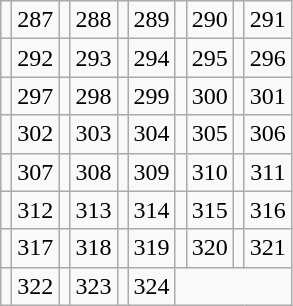<table class="wikitable" style="text-align:center">
<tr>
<td></td>
<td>287<br><big></big></td>
<td></td>
<td>288<br><big></big></td>
<td></td>
<td>289<br><big></big></td>
<td></td>
<td>290<br><big></big></td>
<td></td>
<td>291<br><big></big></td>
</tr>
<tr>
<td></td>
<td>292<br><big></big></td>
<td></td>
<td>293<br><big></big></td>
<td></td>
<td>294<br><big></big></td>
<td></td>
<td>295<br><big></big></td>
<td></td>
<td>296<br><big></big></td>
</tr>
<tr>
<td></td>
<td>297<br><big></big></td>
<td></td>
<td>298<br><big></big></td>
<td></td>
<td>299<br><big></big></td>
<td></td>
<td>300<br><big></big></td>
<td></td>
<td>301<br><big></big></td>
</tr>
<tr>
<td></td>
<td>302<br><big></big></td>
<td></td>
<td>303<br><big></big></td>
<td></td>
<td>304<br><big></big></td>
<td></td>
<td>305<br><big></big></td>
<td></td>
<td>306<br><big></big></td>
</tr>
<tr>
<td></td>
<td>307<br><big></big></td>
<td></td>
<td>308<br><big></big></td>
<td></td>
<td>309<br><big></big></td>
<td></td>
<td>310<br><big></big></td>
<td></td>
<td>311<br><big></big></td>
</tr>
<tr>
<td></td>
<td>312<br><big></big></td>
<td></td>
<td>313<br><big></big></td>
<td></td>
<td>314<br><big></big></td>
<td></td>
<td>315<br><big></big></td>
<td></td>
<td>316<br><big></big></td>
</tr>
<tr>
<td></td>
<td>317<br><big></big></td>
<td></td>
<td>318<br><big></big></td>
<td></td>
<td>319<br><big></big></td>
<td></td>
<td>320<br><big></big></td>
<td></td>
<td>321<br><big></big></td>
</tr>
<tr>
<td></td>
<td>322<br><big></big></td>
<td></td>
<td>323<br><big></big></td>
<td></td>
<td>324<br><big></big></td>
</tr>
</table>
